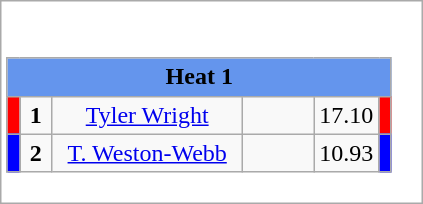<table class="wikitable" style="background:#fff;">
<tr>
<td><div><br><table class="wikitable">
<tr>
<td colspan="6"  style="text-align:center; background:#6495ed;"><strong>Heat 1</strong></td>
</tr>
<tr>
<td style="width:01px; background: #f00;"></td>
<td style="width:14px; text-align:center;"><strong>1</strong></td>
<td style="width:120px; text-align:center;"><a href='#'>Tyler Wright</a></td>
<td style="width:40px; text-align:center;"></td>
<td style="width:20px; text-align:center;">17.10</td>
<td style="width:01px; background: #f00;"></td>
</tr>
<tr>
<td style="width:01px; background: #00f;"></td>
<td style="width:14px; text-align:center;"><strong>2</strong></td>
<td style="width:120px; text-align:center;"><a href='#'>T. Weston-Webb</a></td>
<td style="width:40px; text-align:center;"></td>
<td style="width:20px; text-align:center;">10.93</td>
<td style="width:01px; background: #00f;"></td>
</tr>
</table>
</div></td>
</tr>
</table>
